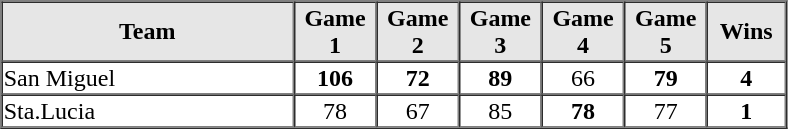<table border=1 cellspacing=0 width=525 align=center>
<tr style="text-align:center; background-color:#e6e6e6;">
<th align=center width=30%>Team</th>
<th width=8%>Game 1</th>
<th width=8%>Game 2</th>
<th width=8%>Game 3</th>
<th width=8%>Game 4</th>
<th width=8%>Game 5</th>
<th width=8%>Wins</th>
</tr>
<tr style="text-align:center;">
<td align=left>San Miguel</td>
<td><strong>106</strong></td>
<td><strong>72</strong></td>
<td><strong>89</strong></td>
<td>66</td>
<td><strong>79</strong></td>
<td><strong>4</strong></td>
</tr>
<tr style="text-align:center;">
<td align=left>Sta.Lucia</td>
<td>78</td>
<td>67</td>
<td>85</td>
<td><strong>78</strong></td>
<td>77</td>
<td><strong>1</strong></td>
</tr>
<tr style="text-align:center; font-size: 85%; background-color:#e6e6e6;">
</tr>
</table>
